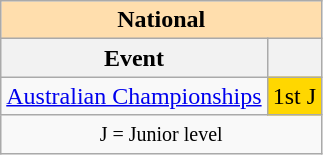<table class="wikitable" style="text-align:center">
<tr>
<th style="background-color: #ffdead; " colspan=2 align=center>National</th>
</tr>
<tr>
<th>Event</th>
<th></th>
</tr>
<tr>
<td align=left><a href='#'>Australian Championships</a></td>
<td bgcolor=gold>1st J</td>
</tr>
<tr>
<td colspan=5 align=center><small> J = Junior level </small></td>
</tr>
</table>
